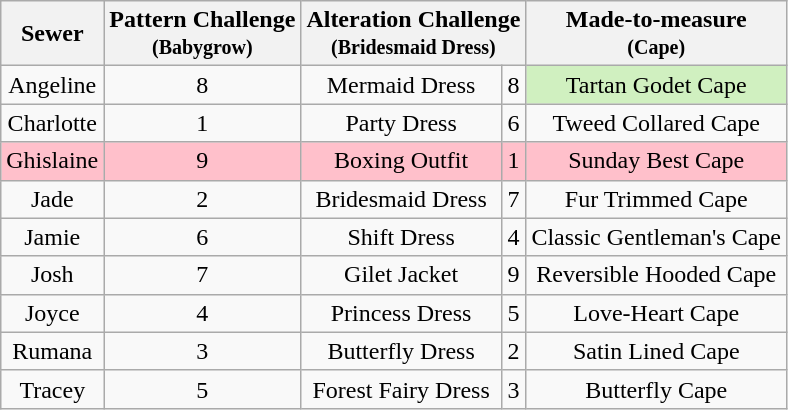<table class="wikitable" style="text-align:center;">
<tr>
<th>Sewer</th>
<th>Pattern Challenge<br><small>(Babygrow)</small></th>
<th Colspan=2>Alteration Challenge<br><small>(Bridesmaid Dress)</small></th>
<th>Made-to-measure<br><small>(Cape)</small></th>
</tr>
<tr>
<td>Angeline</td>
<td>8</td>
<td>Mermaid Dress</td>
<td>8</td>
<td style="background:#d0f0c0">Tartan Godet Cape</td>
</tr>
<tr>
<td>Charlotte</td>
<td>1</td>
<td>Party Dress</td>
<td>6</td>
<td>Tweed Collared Cape</td>
</tr>
<tr style="background:pink;">
<td>Ghislaine</td>
<td>9</td>
<td>Boxing Outfit</td>
<td>1</td>
<td>Sunday Best Cape</td>
</tr>
<tr>
<td>Jade</td>
<td>2</td>
<td>Bridesmaid Dress</td>
<td>7</td>
<td>Fur Trimmed Cape</td>
</tr>
<tr>
<td>Jamie</td>
<td>6</td>
<td>Shift Dress</td>
<td>4</td>
<td>Classic Gentleman's Cape</td>
</tr>
<tr>
<td>Josh</td>
<td>7</td>
<td>Gilet Jacket</td>
<td>9</td>
<td>Reversible Hooded Cape</td>
</tr>
<tr>
<td>Joyce</td>
<td>4</td>
<td>Princess Dress</td>
<td>5</td>
<td>Love-Heart Cape</td>
</tr>
<tr>
<td>Rumana</td>
<td>3</td>
<td>Butterfly Dress</td>
<td>2</td>
<td>Satin Lined Cape</td>
</tr>
<tr>
<td>Tracey</td>
<td>5</td>
<td>Forest Fairy Dress</td>
<td>3</td>
<td>Butterfly Cape</td>
</tr>
</table>
